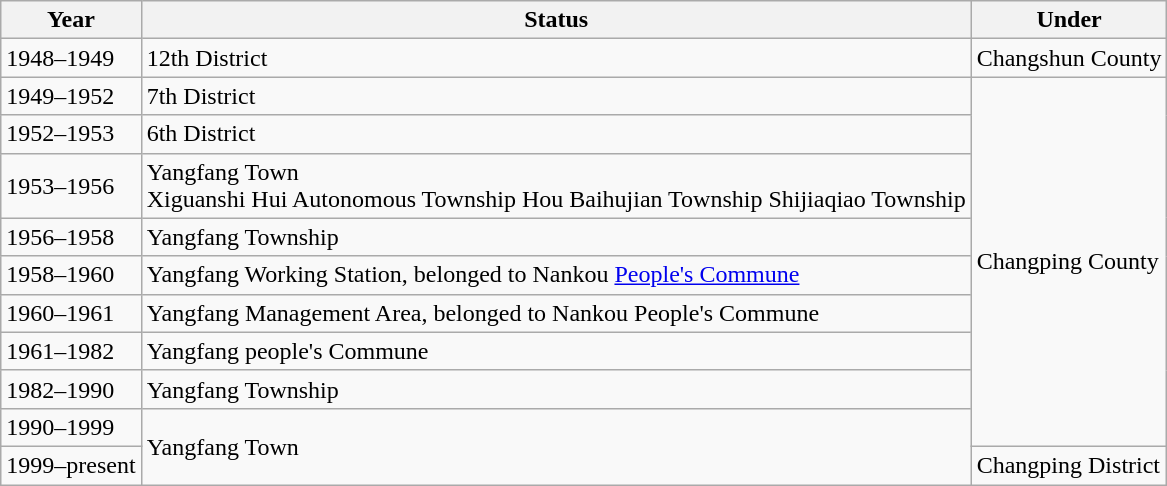<table class="wikitable">
<tr>
<th>Year</th>
<th>Status</th>
<th>Under</th>
</tr>
<tr>
<td>1948–1949</td>
<td>12th District</td>
<td>Changshun County</td>
</tr>
<tr>
<td>1949–1952</td>
<td>7th District</td>
<td rowspan="9">Changping County</td>
</tr>
<tr>
<td>1952–1953</td>
<td>6th District</td>
</tr>
<tr>
<td>1953–1956</td>
<td>Yangfang Town<br>Xiguanshi Hui Autonomous Township
Hou Baihujian Township
Shijiaqiao Township</td>
</tr>
<tr>
<td>1956–1958</td>
<td>Yangfang Township</td>
</tr>
<tr>
<td>1958–1960</td>
<td>Yangfang Working Station, belonged to Nankou <a href='#'>People's Commune</a></td>
</tr>
<tr>
<td>1960–1961</td>
<td>Yangfang Management Area, belonged to Nankou People's Commune</td>
</tr>
<tr>
<td>1961–1982</td>
<td>Yangfang people's Commune</td>
</tr>
<tr>
<td>1982–1990</td>
<td>Yangfang Township</td>
</tr>
<tr>
<td>1990–1999</td>
<td rowspan="2">Yangfang Town</td>
</tr>
<tr>
<td>1999–present</td>
<td>Changping District</td>
</tr>
</table>
